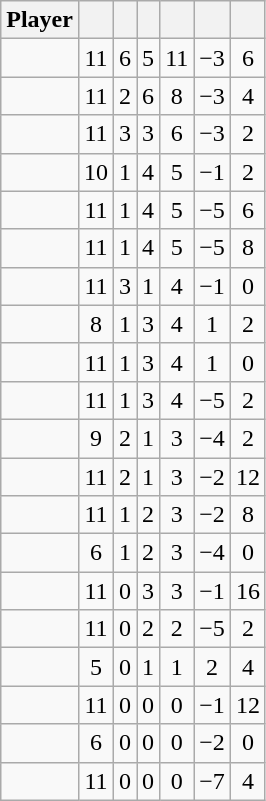<table class="wikitable sortable" style="text-align:center;">
<tr>
<th>Player</th>
<th></th>
<th></th>
<th></th>
<th></th>
<th data-sort-type="number"></th>
<th></th>
</tr>
<tr>
<td></td>
<td>11</td>
<td>6</td>
<td>5</td>
<td>11</td>
<td>−3</td>
<td>6</td>
</tr>
<tr>
<td></td>
<td>11</td>
<td>2</td>
<td>6</td>
<td>8</td>
<td>−3</td>
<td>4</td>
</tr>
<tr>
<td></td>
<td>11</td>
<td>3</td>
<td>3</td>
<td>6</td>
<td>−3</td>
<td>2</td>
</tr>
<tr>
<td></td>
<td>10</td>
<td>1</td>
<td>4</td>
<td>5</td>
<td>−1</td>
<td>2</td>
</tr>
<tr>
<td></td>
<td>11</td>
<td>1</td>
<td>4</td>
<td>5</td>
<td>−5</td>
<td>6</td>
</tr>
<tr>
<td></td>
<td>11</td>
<td>1</td>
<td>4</td>
<td>5</td>
<td>−5</td>
<td>8</td>
</tr>
<tr>
<td></td>
<td>11</td>
<td>3</td>
<td>1</td>
<td>4</td>
<td>−1</td>
<td>0</td>
</tr>
<tr>
<td></td>
<td>8</td>
<td>1</td>
<td>3</td>
<td>4</td>
<td>1</td>
<td>2</td>
</tr>
<tr>
<td></td>
<td>11</td>
<td>1</td>
<td>3</td>
<td>4</td>
<td>1</td>
<td>0</td>
</tr>
<tr>
<td></td>
<td>11</td>
<td>1</td>
<td>3</td>
<td>4</td>
<td>−5</td>
<td>2</td>
</tr>
<tr>
<td></td>
<td>9</td>
<td>2</td>
<td>1</td>
<td>3</td>
<td>−4</td>
<td>2</td>
</tr>
<tr>
<td></td>
<td>11</td>
<td>2</td>
<td>1</td>
<td>3</td>
<td>−2</td>
<td>12</td>
</tr>
<tr>
<td></td>
<td>11</td>
<td>1</td>
<td>2</td>
<td>3</td>
<td>−2</td>
<td>8</td>
</tr>
<tr>
<td></td>
<td>6</td>
<td>1</td>
<td>2</td>
<td>3</td>
<td>−4</td>
<td>0</td>
</tr>
<tr>
<td></td>
<td>11</td>
<td>0</td>
<td>3</td>
<td>3</td>
<td>−1</td>
<td>16</td>
</tr>
<tr>
<td></td>
<td>11</td>
<td>0</td>
<td>2</td>
<td>2</td>
<td>−5</td>
<td>2</td>
</tr>
<tr>
<td></td>
<td>5</td>
<td>0</td>
<td>1</td>
<td>1</td>
<td>2</td>
<td>4</td>
</tr>
<tr>
<td></td>
<td>11</td>
<td>0</td>
<td>0</td>
<td>0</td>
<td>−1</td>
<td>12</td>
</tr>
<tr>
<td></td>
<td>6</td>
<td>0</td>
<td>0</td>
<td>0</td>
<td>−2</td>
<td>0</td>
</tr>
<tr>
<td></td>
<td>11</td>
<td>0</td>
<td>0</td>
<td>0</td>
<td>−7</td>
<td>4</td>
</tr>
</table>
